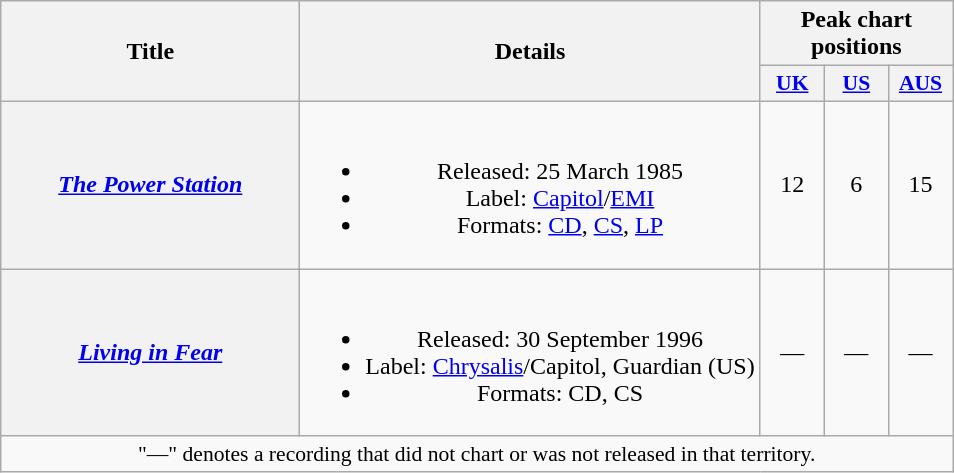<table class="wikitable plainrowheaders" style="text-align:center;">
<tr>
<th scope="col" rowspan="2" style="width:12em;">Title</th>
<th scope="col" rowspan="2">Details</th>
<th scope="col" colspan="3">Peak chart positions</th>
</tr>
<tr>
<th scope="col" style="width:2.5em;font-size:90%;"><a href='#'>UK</a><br></th>
<th scope="col" style="width:2.5em;font-size:90%;"><a href='#'>US</a><br></th>
<th scope="col" style="width:2.5em;font-size:90%;"><a href='#'>AUS</a><br></th>
</tr>
<tr>
<th scope="row"><em><a href='#'>The Power Station</a></em></th>
<td><br><ul><li>Released: 25 March 1985</li><li>Label: <a href='#'>Capitol</a>/<a href='#'>EMI</a></li><li>Formats: <a href='#'>CD</a>, <a href='#'>CS</a>, <a href='#'>LP</a></li></ul></td>
<td>12</td>
<td>6</td>
<td>15</td>
</tr>
<tr>
<th scope="row"><em><a href='#'>Living in Fear</a></em></th>
<td><br><ul><li>Released: 30 September 1996</li><li>Label: <a href='#'>Chrysalis</a>/Capitol, Guardian (US)</li><li>Formats: CD, CS</li></ul></td>
<td>—</td>
<td>—</td>
<td>—</td>
</tr>
<tr>
<td colspan="5" style="font-size:90%">"—" denotes a recording that did not chart or was not released in that territory.</td>
</tr>
</table>
